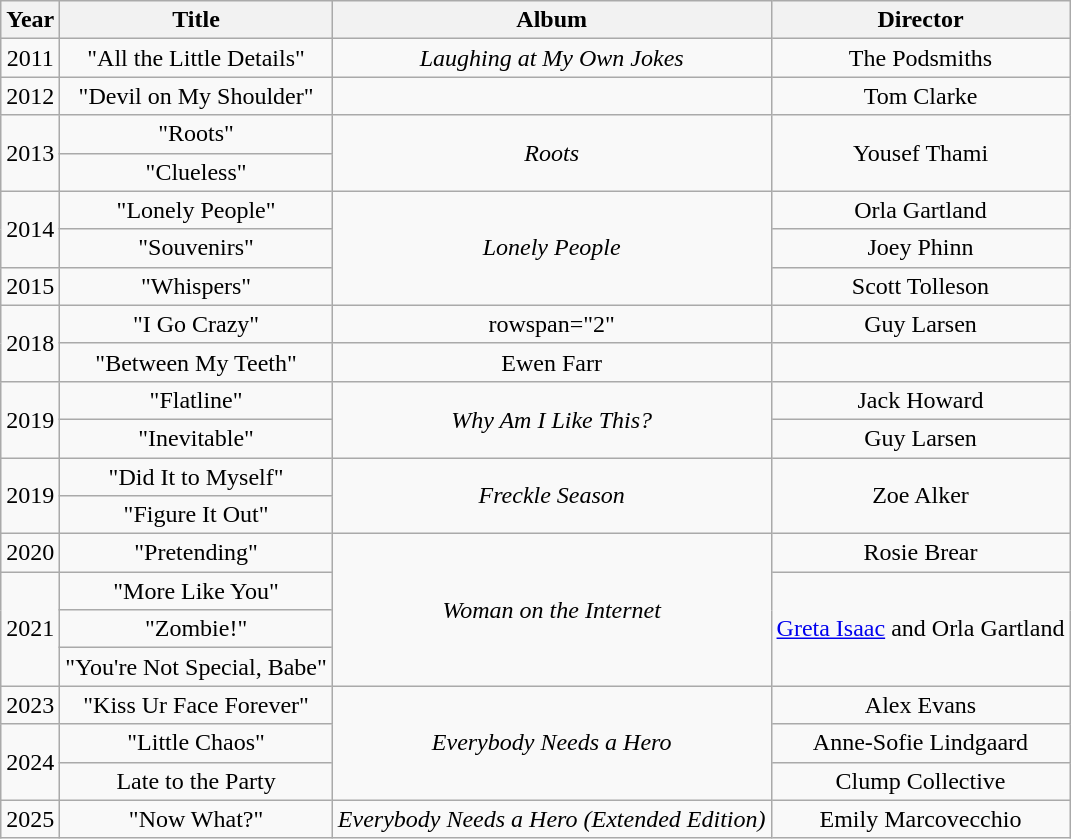<table class="wikitable" style="text-align:center;">
<tr>
<th>Year</th>
<th>Title</th>
<th>Album</th>
<th>Director</th>
</tr>
<tr>
<td>2011</td>
<td>"All the Little Details"</td>
<td><em>Laughing at My Own Jokes</em></td>
<td>The Podsmiths</td>
</tr>
<tr>
<td>2012</td>
<td>"Devil on My Shoulder"</td>
<td></td>
<td>Tom Clarke</td>
</tr>
<tr>
<td rowspan="2">2013</td>
<td>"Roots"</td>
<td rowspan="2"><em>Roots</em></td>
<td rowspan="2">Yousef Thami</td>
</tr>
<tr>
<td>"Clueless"</td>
</tr>
<tr>
<td rowspan="2">2014</td>
<td>"Lonely People"</td>
<td rowspan="3"><em>Lonely People</em></td>
<td>Orla Gartland</td>
</tr>
<tr>
<td>"Souvenirs"</td>
<td>Joey Phinn</td>
</tr>
<tr>
<td>2015</td>
<td>"Whispers"</td>
<td>Scott Tolleson</td>
</tr>
<tr>
<td rowspan="2">2018</td>
<td>"I Go Crazy"</td>
<td>rowspan="2" </td>
<td>Guy Larsen</td>
</tr>
<tr>
<td>"Between My Teeth"</td>
<td>Ewen Farr</td>
</tr>
<tr>
<td rowspan="2">2019</td>
<td>"Flatline"</td>
<td rowspan="2"><em>Why Am I Like This?</em></td>
<td>Jack Howard</td>
</tr>
<tr>
<td>"Inevitable"</td>
<td>Guy Larsen</td>
</tr>
<tr>
<td rowspan="2">2019</td>
<td>"Did It to Myself"</td>
<td rowspan="2"><em>Freckle Season</em></td>
<td rowspan="2">Zoe Alker</td>
</tr>
<tr>
<td>"Figure It Out"</td>
</tr>
<tr>
<td>2020</td>
<td>"Pretending"</td>
<td rowspan="4"><em>Woman on the Internet</em></td>
<td>Rosie Brear</td>
</tr>
<tr>
<td rowspan="3">2021</td>
<td>"More Like You"</td>
<td rowspan="3"><a href='#'>Greta Isaac</a> and Orla Gartland</td>
</tr>
<tr>
<td>"Zombie!"</td>
</tr>
<tr>
<td>"You're Not Special, Babe"</td>
</tr>
<tr>
<td>2023</td>
<td>"Kiss Ur Face Forever"</td>
<td rowspan="3"><em>Everybody Needs a Hero</em></td>
<td>Alex Evans</td>
</tr>
<tr>
<td rowspan="2">2024</td>
<td>"Little Chaos"</td>
<td>Anne-Sofie Lindgaard</td>
</tr>
<tr>
<td>Late to the Party</td>
<td>Clump Collective</td>
</tr>
<tr>
<td>2025</td>
<td>"Now What?"</td>
<td><em>Everybody Needs a Hero (Extended Edition)</em></td>
<td>Emily Marcovecchio</td>
</tr>
</table>
